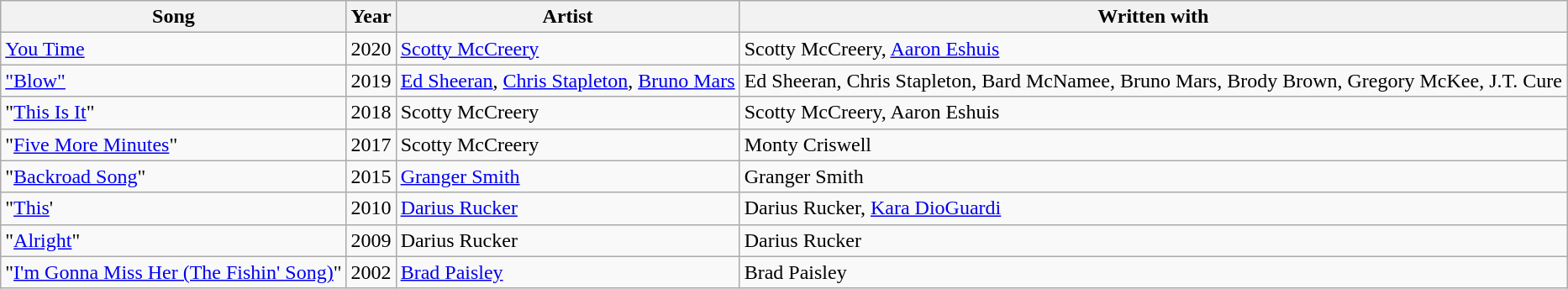<table class="wikitable plainrowheaders">
<tr>
<th scope="col">Song</th>
<th scope="col">Year</th>
<th scope="col">Artist</th>
<th scope="col">Written with</th>
</tr>
<tr>
<td><a href='#'>You Time</a></td>
<td>2020</td>
<td><a href='#'>Scotty McCreery</a></td>
<td>Scotty McCreery, <a href='#'>Aaron Eshuis</a></td>
</tr>
<tr>
<td><a href='#'>"Blow"</a></td>
<td>2019</td>
<td><a href='#'>Ed Sheeran</a>, <a href='#'>Chris Stapleton</a>, <a href='#'>Bruno Mars</a></td>
<td>Ed Sheeran, Chris Stapleton, Bard McNamee, Bruno Mars, Brody Brown, Gregory McKee, J.T. Cure</td>
</tr>
<tr>
<td>"<a href='#'>This Is It</a>"</td>
<td>2018</td>
<td>Scotty McCreery</td>
<td>Scotty McCreery, Aaron Eshuis</td>
</tr>
<tr>
<td>"<a href='#'>Five More Minutes</a>"</td>
<td>2017</td>
<td>Scotty McCreery</td>
<td>Monty Criswell</td>
</tr>
<tr>
<td>"<a href='#'>Backroad Song</a>"</td>
<td>2015</td>
<td><a href='#'>Granger Smith</a></td>
<td>Granger Smith</td>
</tr>
<tr>
<td>"<a href='#'>This</a>'</td>
<td>2010</td>
<td><a href='#'>Darius Rucker</a></td>
<td>Darius Rucker, <a href='#'>Kara DioGuardi</a></td>
</tr>
<tr>
<td>"<a href='#'>Alright</a>"</td>
<td>2009</td>
<td>Darius Rucker</td>
<td>Darius Rucker</td>
</tr>
<tr>
<td>"<a href='#'>I'm Gonna Miss Her (The Fishin' Song)</a>"</td>
<td>2002</td>
<td><a href='#'>Brad Paisley</a></td>
<td>Brad Paisley</td>
</tr>
</table>
